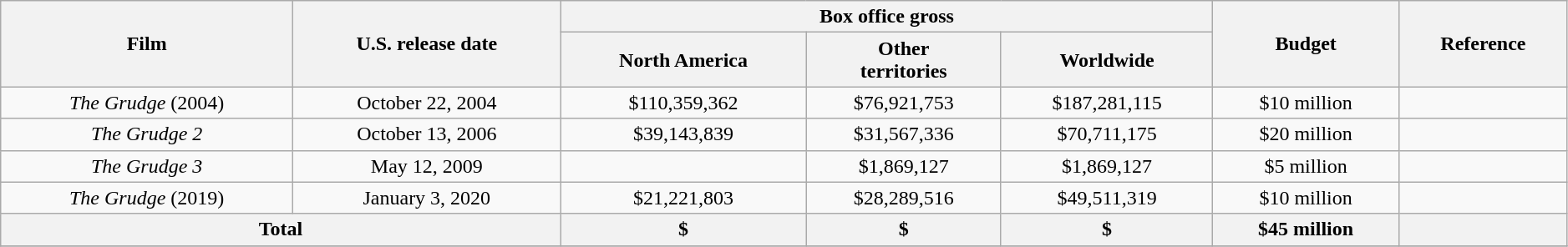<table class="wikitable sortable" width=99% border="1" style="text-align: center;">
<tr>
<th rowspan="2">Film</th>
<th rowspan="2">U.S. release date</th>
<th colspan="3">Box office gross</th>
<th rowspan="2">Budget</th>
<th rowspan="2">Reference</th>
</tr>
<tr>
<th>North America</th>
<th>Other<br>territories</th>
<th>Worldwide</th>
</tr>
<tr>
<td><em>The Grudge</em> (2004)</td>
<td>October 22, 2004</td>
<td style="text-align:center;">$110,359,362</td>
<td style="text-align:center;">$76,921,753</td>
<td style="text-align:center;">$187,281,115</td>
<td style="text-align:center;">$10 million</td>
<td style="text-align:center;"></td>
</tr>
<tr>
<td><em>The Grudge 2</em></td>
<td>October 13, 2006</td>
<td style="text-align:center;">$39,143,839</td>
<td style="text-align:center;">$31,567,336</td>
<td style="text-align:center;">$70,711,175</td>
<td style="text-align:center;">$20 million</td>
<td style="text-align:center;"></td>
</tr>
<tr>
<td><em>The Grudge 3</em></td>
<td>May 12, 2009</td>
<td></td>
<td style="text-align:center;">$1,869,127</td>
<td style="text-align:center;">$1,869,127</td>
<td style="text-align:center;">$5 million</td>
<td style="text-align:center;"></td>
</tr>
<tr>
<td><em>The Grudge</em> (2019)</td>
<td>January 3, 2020</td>
<td style="text-align:center;">$21,221,803</td>
<td style="text-align:center;">$28,289,516</td>
<td style="text-align:center;">$49,511,319</td>
<td style="text-align:center;">$10 million</td>
<td style="text-align:center;"></td>
</tr>
<tr>
<th colspan="2">Total</th>
<th>$</th>
<th>$</th>
<th>$</th>
<th>$45 million</th>
<th></th>
</tr>
<tr>
</tr>
</table>
